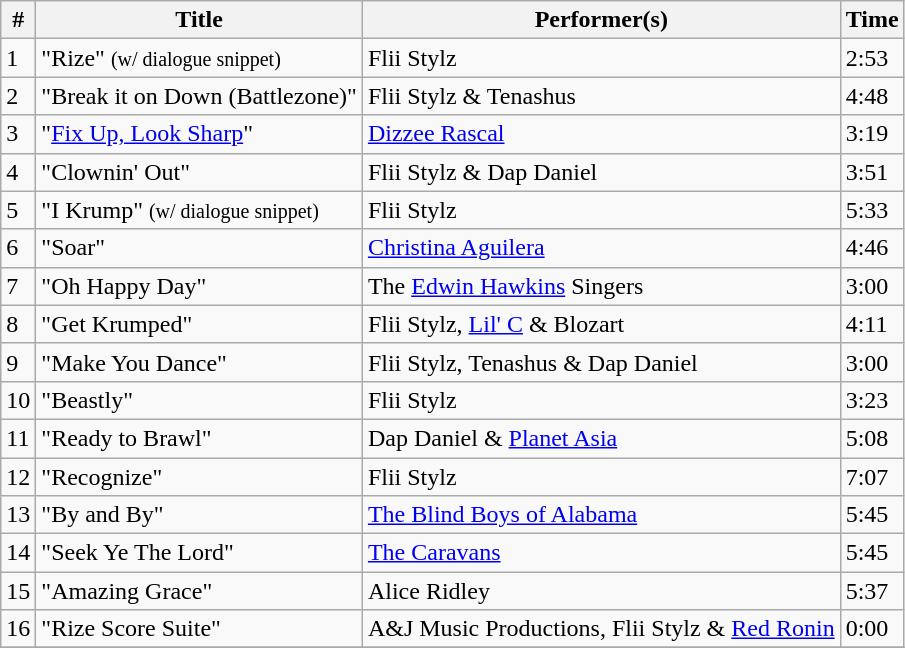<table class="wikitable">
<tr>
<th>#</th>
<th>Title</th>
<th>Performer(s)</th>
<th>Time</th>
</tr>
<tr>
<td>1</td>
<td>"Rize" <small>(w/ dialogue snippet)</small></td>
<td>Flii Stylz</td>
<td>2:53</td>
</tr>
<tr>
<td>2</td>
<td>"Break it on Down (Battlezone)"</td>
<td>Flii Stylz & Tenashus</td>
<td>4:48</td>
</tr>
<tr>
<td>3</td>
<td>"<a href='#'>Fix Up, Look Sharp</a>"</td>
<td><a href='#'>Dizzee Rascal</a></td>
<td>3:19</td>
</tr>
<tr>
<td>4</td>
<td>"Clownin' Out"</td>
<td>Flii Stylz & Dap Daniel</td>
<td>3:51</td>
</tr>
<tr>
<td>5</td>
<td>"I Krump" <small>(w/ dialogue snippet)</small></td>
<td>Flii Stylz</td>
<td>5:33</td>
</tr>
<tr>
<td>6</td>
<td>"Soar"</td>
<td><a href='#'>Christina Aguilera</a></td>
<td>4:46</td>
</tr>
<tr>
<td>7</td>
<td>"Oh Happy Day"</td>
<td>The <a href='#'>Edwin Hawkins</a> Singers</td>
<td>3:00</td>
</tr>
<tr>
<td>8</td>
<td>"Get Krumped"</td>
<td>Flii Stylz, <a href='#'>Lil' C</a> & Blozart</td>
<td>4:11</td>
</tr>
<tr>
<td>9</td>
<td>"Make You Dance"</td>
<td>Flii Stylz, Tenashus & Dap Daniel</td>
<td>3:00</td>
</tr>
<tr>
<td>10</td>
<td>"Beastly"</td>
<td>Flii Stylz</td>
<td>3:23</td>
</tr>
<tr>
<td>11</td>
<td>"Ready to Brawl"</td>
<td>Dap Daniel & <a href='#'>Planet Asia</a></td>
<td>5:08</td>
</tr>
<tr>
<td>12</td>
<td>"Recognize"</td>
<td>Flii Stylz</td>
<td>7:07</td>
</tr>
<tr>
<td>13</td>
<td>"By and By"</td>
<td><a href='#'>The Blind Boys of Alabama</a></td>
<td>5:45</td>
</tr>
<tr>
<td>14</td>
<td>"Seek Ye The Lord"</td>
<td><a href='#'>The Caravans</a></td>
<td>5:45</td>
</tr>
<tr>
<td>15</td>
<td>"Amazing Grace"</td>
<td>Alice Ridley</td>
<td>5:37</td>
</tr>
<tr>
<td>16</td>
<td>"Rize Score Suite"</td>
<td>A&J Music Productions, Flii Stylz & <a href='#'>Red Ronin</a></td>
<td>0:00</td>
</tr>
<tr>
</tr>
</table>
